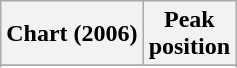<table class="wikitable sortable plainrowheaders">
<tr>
<th>Chart (2006)</th>
<th>Peak<br>position</th>
</tr>
<tr>
</tr>
<tr>
</tr>
</table>
